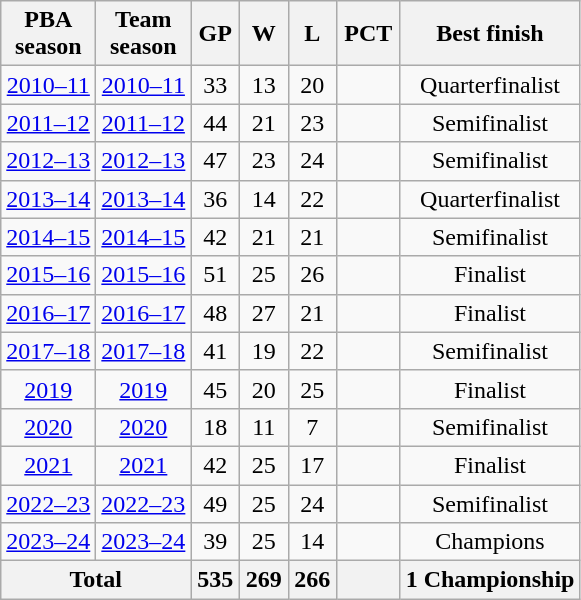<table class=wikitable style="text-align:center;">
<tr>
<th>PBA <br>season</th>
<th>Team<br>season</th>
<th width=25>GP</th>
<th width=25>W</th>
<th width=25>L</th>
<th width=35>PCT</th>
<th>Best finish</th>
</tr>
<tr>
<td><a href='#'>2010–11</a></td>
<td><a href='#'>2010–11</a></td>
<td>33</td>
<td>13</td>
<td>20</td>
<td></td>
<td>Quarterfinalist</td>
</tr>
<tr>
<td><a href='#'>2011–12</a></td>
<td><a href='#'>2011–12</a></td>
<td>44</td>
<td>21</td>
<td>23</td>
<td></td>
<td>Semifinalist</td>
</tr>
<tr>
<td><a href='#'>2012–13</a></td>
<td><a href='#'>2012–13</a></td>
<td>47</td>
<td>23</td>
<td>24</td>
<td></td>
<td>Semifinalist</td>
</tr>
<tr>
<td><a href='#'>2013–14</a></td>
<td><a href='#'>2013–14</a></td>
<td>36</td>
<td>14</td>
<td>22</td>
<td></td>
<td>Quarterfinalist</td>
</tr>
<tr>
<td><a href='#'>2014–15</a></td>
<td><a href='#'>2014–15</a></td>
<td>42</td>
<td>21</td>
<td>21</td>
<td></td>
<td>Semifinalist</td>
</tr>
<tr>
<td><a href='#'>2015–16</a></td>
<td><a href='#'>2015–16</a></td>
<td>51</td>
<td>25</td>
<td>26</td>
<td></td>
<td>Finalist</td>
</tr>
<tr>
<td><a href='#'>2016–17</a></td>
<td><a href='#'>2016–17</a></td>
<td>48</td>
<td>27</td>
<td>21</td>
<td></td>
<td>Finalist</td>
</tr>
<tr>
<td><a href='#'>2017–18</a></td>
<td><a href='#'>2017–18</a></td>
<td>41</td>
<td>19</td>
<td>22</td>
<td></td>
<td>Semifinalist</td>
</tr>
<tr>
<td><a href='#'>2019</a></td>
<td><a href='#'>2019</a></td>
<td>45</td>
<td>20</td>
<td>25</td>
<td></td>
<td>Finalist</td>
</tr>
<tr>
<td><a href='#'>2020</a></td>
<td><a href='#'>2020</a></td>
<td>18</td>
<td>11</td>
<td>7</td>
<td></td>
<td>Semifinalist</td>
</tr>
<tr>
<td><a href='#'>2021</a></td>
<td><a href='#'>2021</a></td>
<td>42</td>
<td>25</td>
<td>17</td>
<td></td>
<td>Finalist</td>
</tr>
<tr>
<td><a href='#'>2022–23</a></td>
<td><a href='#'>2022–23</a></td>
<td>49</td>
<td>25</td>
<td>24</td>
<td></td>
<td>Semifinalist</td>
</tr>
<tr>
<td><a href='#'>2023–24</a></td>
<td><a href='#'>2023–24</a></td>
<td>39</td>
<td>25</td>
<td>14</td>
<td></td>
<td>Champions</td>
</tr>
<tr>
<th colspan=2>Total</th>
<th>535</th>
<th>269</th>
<th>266</th>
<th></th>
<th>1 Championship</th>
</tr>
</table>
